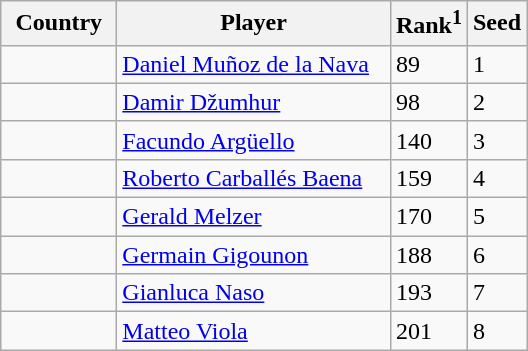<table class="sortable wikitable">
<tr>
<th width="70">Country</th>
<th width="175">Player</th>
<th>Rank<sup>1</sup></th>
<th>Seed</th>
</tr>
<tr>
<td></td>
<td><a href='#'>Daniel Muñoz de la Nava</a></td>
<td>89</td>
<td>1</td>
</tr>
<tr>
<td></td>
<td><a href='#'>Damir Džumhur</a></td>
<td>98</td>
<td>2</td>
</tr>
<tr>
<td></td>
<td><a href='#'>Facundo Argüello</a></td>
<td>140</td>
<td>3</td>
</tr>
<tr>
<td></td>
<td><a href='#'>Roberto Carballés Baena</a></td>
<td>159</td>
<td>4</td>
</tr>
<tr>
<td></td>
<td><a href='#'>Gerald Melzer</a></td>
<td>170</td>
<td>5</td>
</tr>
<tr>
<td></td>
<td><a href='#'>Germain Gigounon</a></td>
<td>188</td>
<td>6</td>
</tr>
<tr>
<td></td>
<td><a href='#'>Gianluca Naso</a></td>
<td>193</td>
<td>7</td>
</tr>
<tr>
<td></td>
<td><a href='#'>Matteo Viola</a></td>
<td>201</td>
<td>8</td>
</tr>
</table>
